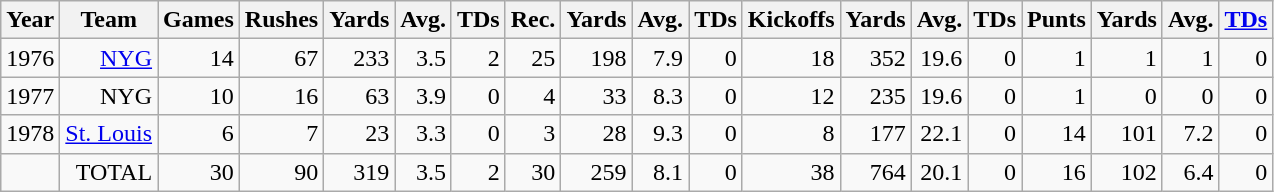<table class="wikitable sortable" style="text-align:right">
<tr>
<th>Year</th>
<th>Team</th>
<th>Games</th>
<th>Rushes</th>
<th>Yards</th>
<th>Avg.</th>
<th>TDs</th>
<th>Rec.</th>
<th>Yards</th>
<th>Avg.</th>
<th>TDs</th>
<th>Kickoffs</th>
<th>Yards</th>
<th>Avg.</th>
<th>TDs</th>
<th>Punts</th>
<th>Yards</th>
<th>Avg.</th>
<th><a href='#'>TDs</a></th>
</tr>
<tr>
<td>1976</td>
<td><a href='#'>NYG</a></td>
<td>14</td>
<td>67</td>
<td>233</td>
<td>3.5</td>
<td>2</td>
<td>25</td>
<td>198</td>
<td>7.9</td>
<td>0</td>
<td>18</td>
<td>352</td>
<td>19.6</td>
<td>0</td>
<td>1</td>
<td>1</td>
<td>1</td>
<td>0</td>
</tr>
<tr>
<td>1977</td>
<td>NYG</td>
<td>10</td>
<td>16</td>
<td>63</td>
<td>3.9</td>
<td>0</td>
<td>4</td>
<td>33</td>
<td>8.3</td>
<td>0</td>
<td>12</td>
<td>235</td>
<td>19.6</td>
<td>0</td>
<td>1</td>
<td>0</td>
<td>0</td>
<td>0</td>
</tr>
<tr>
<td>1978</td>
<td><a href='#'>St. Louis</a></td>
<td>6</td>
<td>7</td>
<td>23</td>
<td>3.3</td>
<td>0</td>
<td>3</td>
<td>28</td>
<td>9.3</td>
<td>0</td>
<td>8</td>
<td>177</td>
<td>22.1</td>
<td>0</td>
<td>14</td>
<td>101</td>
<td>7.2</td>
<td>0</td>
</tr>
<tr>
<td></td>
<td>TOTAL</td>
<td>30</td>
<td>90</td>
<td>319</td>
<td>3.5</td>
<td>2</td>
<td>30</td>
<td>259</td>
<td>8.1</td>
<td>0</td>
<td>38</td>
<td>764</td>
<td>20.1</td>
<td>0</td>
<td>16</td>
<td>102</td>
<td>6.4</td>
<td>0</td>
</tr>
</table>
